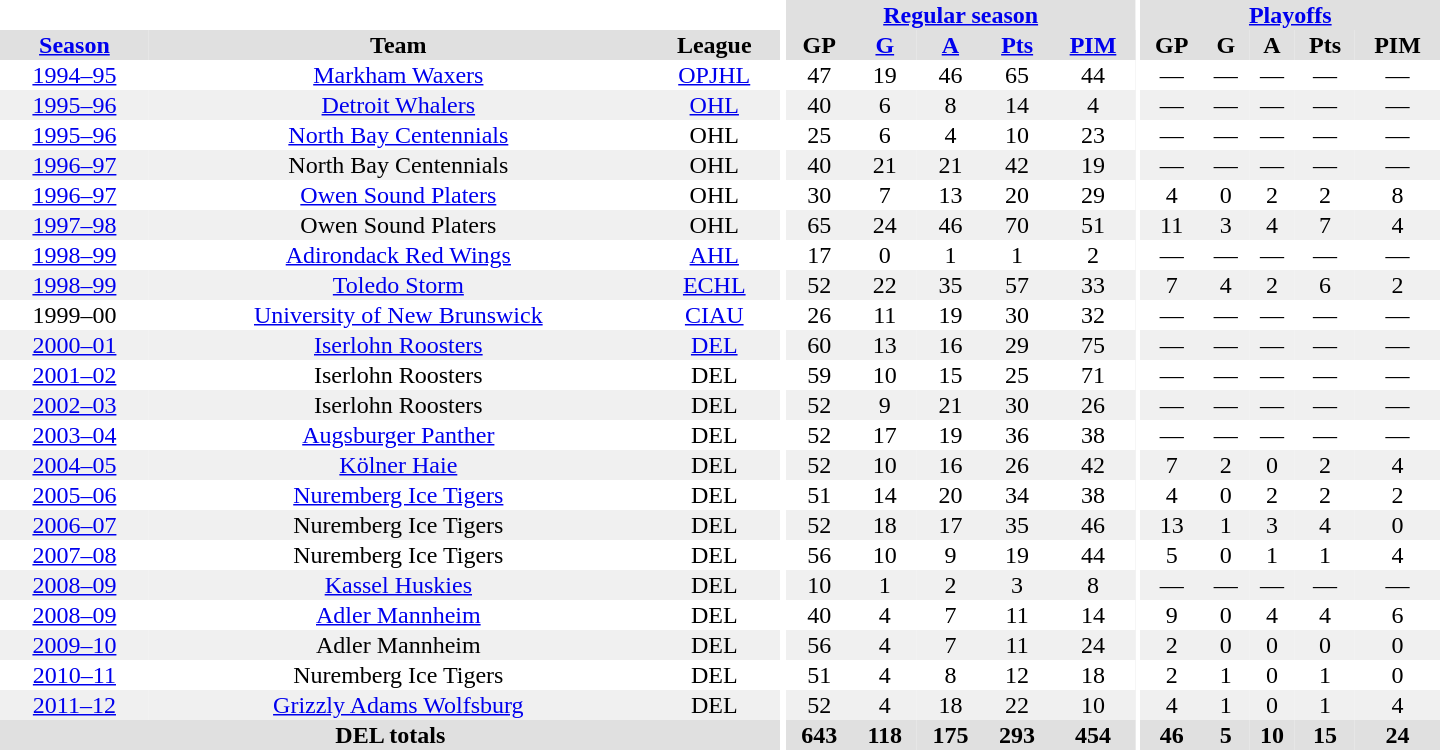<table border="0" cellpadding="1" cellspacing="0" style="text-align:center; width:60em">
<tr bgcolor="#e0e0e0">
<th colspan="3" bgcolor="#ffffff"></th>
<th rowspan="99" bgcolor="#ffffff"></th>
<th colspan="5"><a href='#'>Regular season</a></th>
<th rowspan="99" bgcolor="#ffffff"></th>
<th colspan="5"><a href='#'>Playoffs</a></th>
</tr>
<tr bgcolor="#e0e0e0">
<th><a href='#'>Season</a></th>
<th>Team</th>
<th>League</th>
<th>GP</th>
<th><a href='#'>G</a></th>
<th><a href='#'>A</a></th>
<th><a href='#'>Pts</a></th>
<th><a href='#'>PIM</a></th>
<th>GP</th>
<th>G</th>
<th>A</th>
<th>Pts</th>
<th>PIM</th>
</tr>
<tr>
<td><a href='#'>1994–95</a></td>
<td><a href='#'>Markham Waxers</a></td>
<td><a href='#'>OPJHL</a></td>
<td>47</td>
<td>19</td>
<td>46</td>
<td>65</td>
<td>44</td>
<td>—</td>
<td>—</td>
<td>—</td>
<td>—</td>
<td>—</td>
</tr>
<tr bgcolor="#f0f0f0">
<td><a href='#'>1995–96</a></td>
<td><a href='#'>Detroit Whalers</a></td>
<td><a href='#'>OHL</a></td>
<td>40</td>
<td>6</td>
<td>8</td>
<td>14</td>
<td>4</td>
<td>—</td>
<td>—</td>
<td>—</td>
<td>—</td>
<td>—</td>
</tr>
<tr>
<td><a href='#'>1995–96</a></td>
<td><a href='#'>North Bay Centennials</a></td>
<td>OHL</td>
<td>25</td>
<td>6</td>
<td>4</td>
<td>10</td>
<td>23</td>
<td>—</td>
<td>—</td>
<td>—</td>
<td>—</td>
<td>—</td>
</tr>
<tr bgcolor="#f0f0f0">
<td><a href='#'>1996–97</a></td>
<td>North Bay Centennials</td>
<td>OHL</td>
<td>40</td>
<td>21</td>
<td>21</td>
<td>42</td>
<td>19</td>
<td>—</td>
<td>—</td>
<td>—</td>
<td>—</td>
<td>—</td>
</tr>
<tr>
<td><a href='#'>1996–97</a></td>
<td><a href='#'>Owen Sound Platers</a></td>
<td>OHL</td>
<td>30</td>
<td>7</td>
<td>13</td>
<td>20</td>
<td>29</td>
<td>4</td>
<td>0</td>
<td>2</td>
<td>2</td>
<td>8</td>
</tr>
<tr bgcolor="#f0f0f0">
<td><a href='#'>1997–98</a></td>
<td>Owen Sound Platers</td>
<td>OHL</td>
<td>65</td>
<td>24</td>
<td>46</td>
<td>70</td>
<td>51</td>
<td>11</td>
<td>3</td>
<td>4</td>
<td>7</td>
<td>4</td>
</tr>
<tr>
<td><a href='#'>1998–99</a></td>
<td><a href='#'>Adirondack Red Wings</a></td>
<td><a href='#'>AHL</a></td>
<td>17</td>
<td>0</td>
<td>1</td>
<td>1</td>
<td>2</td>
<td>—</td>
<td>—</td>
<td>—</td>
<td>—</td>
<td>—</td>
</tr>
<tr bgcolor="#f0f0f0">
<td><a href='#'>1998–99</a></td>
<td><a href='#'>Toledo Storm</a></td>
<td><a href='#'>ECHL</a></td>
<td>52</td>
<td>22</td>
<td>35</td>
<td>57</td>
<td>33</td>
<td>7</td>
<td>4</td>
<td>2</td>
<td>6</td>
<td>2</td>
</tr>
<tr>
<td>1999–00</td>
<td><a href='#'>University of New Brunswick</a></td>
<td><a href='#'>CIAU</a></td>
<td>26</td>
<td>11</td>
<td>19</td>
<td>30</td>
<td>32</td>
<td>—</td>
<td>—</td>
<td>—</td>
<td>—</td>
<td>—</td>
</tr>
<tr bgcolor="#f0f0f0">
<td><a href='#'>2000–01</a></td>
<td><a href='#'>Iserlohn Roosters</a></td>
<td><a href='#'>DEL</a></td>
<td>60</td>
<td>13</td>
<td>16</td>
<td>29</td>
<td>75</td>
<td>—</td>
<td>—</td>
<td>—</td>
<td>—</td>
<td>—</td>
</tr>
<tr>
<td><a href='#'>2001–02</a></td>
<td>Iserlohn Roosters</td>
<td>DEL</td>
<td>59</td>
<td>10</td>
<td>15</td>
<td>25</td>
<td>71</td>
<td>—</td>
<td>—</td>
<td>—</td>
<td>—</td>
<td>—</td>
</tr>
<tr bgcolor="#f0f0f0">
<td><a href='#'>2002–03</a></td>
<td>Iserlohn Roosters</td>
<td>DEL</td>
<td>52</td>
<td>9</td>
<td>21</td>
<td>30</td>
<td>26</td>
<td>—</td>
<td>—</td>
<td>—</td>
<td>—</td>
<td>—</td>
</tr>
<tr>
<td><a href='#'>2003–04</a></td>
<td><a href='#'>Augsburger Panther</a></td>
<td>DEL</td>
<td>52</td>
<td>17</td>
<td>19</td>
<td>36</td>
<td>38</td>
<td>—</td>
<td>—</td>
<td>—</td>
<td>—</td>
<td>—</td>
</tr>
<tr bgcolor="#f0f0f0">
<td><a href='#'>2004–05</a></td>
<td><a href='#'>Kölner Haie</a></td>
<td>DEL</td>
<td>52</td>
<td>10</td>
<td>16</td>
<td>26</td>
<td>42</td>
<td>7</td>
<td>2</td>
<td>0</td>
<td>2</td>
<td>4</td>
</tr>
<tr>
<td><a href='#'>2005–06</a></td>
<td><a href='#'>Nuremberg Ice Tigers</a></td>
<td>DEL</td>
<td>51</td>
<td>14</td>
<td>20</td>
<td>34</td>
<td>38</td>
<td>4</td>
<td>0</td>
<td>2</td>
<td>2</td>
<td>2</td>
</tr>
<tr bgcolor="#f0f0f0">
<td><a href='#'>2006–07</a></td>
<td>Nuremberg Ice Tigers</td>
<td>DEL</td>
<td>52</td>
<td>18</td>
<td>17</td>
<td>35</td>
<td>46</td>
<td>13</td>
<td>1</td>
<td>3</td>
<td>4</td>
<td>0</td>
</tr>
<tr>
<td><a href='#'>2007–08</a></td>
<td>Nuremberg Ice Tigers</td>
<td>DEL</td>
<td>56</td>
<td>10</td>
<td>9</td>
<td>19</td>
<td>44</td>
<td>5</td>
<td>0</td>
<td>1</td>
<td>1</td>
<td>4</td>
</tr>
<tr bgcolor="#f0f0f0">
<td><a href='#'>2008–09</a></td>
<td><a href='#'>Kassel Huskies</a></td>
<td>DEL</td>
<td>10</td>
<td>1</td>
<td>2</td>
<td>3</td>
<td>8</td>
<td>—</td>
<td>—</td>
<td>—</td>
<td>—</td>
<td>—</td>
</tr>
<tr>
<td><a href='#'>2008–09</a></td>
<td><a href='#'>Adler Mannheim</a></td>
<td>DEL</td>
<td>40</td>
<td>4</td>
<td>7</td>
<td>11</td>
<td>14</td>
<td>9</td>
<td>0</td>
<td>4</td>
<td>4</td>
<td>6</td>
</tr>
<tr bgcolor="#f0f0f0">
<td><a href='#'>2009–10</a></td>
<td>Adler Mannheim</td>
<td>DEL</td>
<td>56</td>
<td>4</td>
<td>7</td>
<td>11</td>
<td>24</td>
<td>2</td>
<td>0</td>
<td>0</td>
<td>0</td>
<td>0</td>
</tr>
<tr>
<td><a href='#'>2010–11</a></td>
<td>Nuremberg Ice Tigers</td>
<td>DEL</td>
<td>51</td>
<td>4</td>
<td>8</td>
<td>12</td>
<td>18</td>
<td>2</td>
<td>1</td>
<td>0</td>
<td>1</td>
<td>0</td>
</tr>
<tr bgcolor="#f0f0f0">
<td><a href='#'>2011–12</a></td>
<td><a href='#'>Grizzly Adams Wolfsburg</a></td>
<td>DEL</td>
<td>52</td>
<td>4</td>
<td>18</td>
<td>22</td>
<td>10</td>
<td>4</td>
<td>1</td>
<td>0</td>
<td>1</td>
<td>4</td>
</tr>
<tr>
</tr>
<tr ALIGN="center" bgcolor="#e0e0e0">
<th colspan="3">DEL totals</th>
<th ALIGN="center">643</th>
<th ALIGN="center">118</th>
<th ALIGN="center">175</th>
<th ALIGN="center">293</th>
<th ALIGN="center">454</th>
<th ALIGN="center">46</th>
<th ALIGN="center">5</th>
<th ALIGN="center">10</th>
<th ALIGN="center">15</th>
<th ALIGN="center">24</th>
</tr>
</table>
